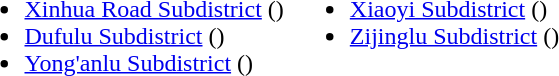<table>
<tr>
<td valign="top"><br><ul><li><a href='#'>Xinhua Road Subdistrict</a> ()</li><li><a href='#'>Dufulu Subdistrict</a> ()</li><li><a href='#'>Yong'anlu Subdistrict</a> ()</li></ul></td>
<td valign="top"><br><ul><li><a href='#'>Xiaoyi Subdistrict</a> ()</li><li><a href='#'>Zijinglu Subdistrict</a> ()</li></ul></td>
</tr>
</table>
